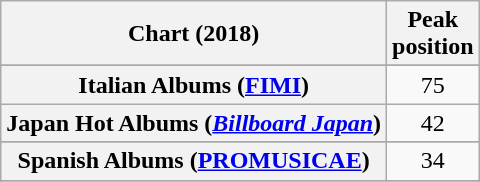<table class="wikitable sortable plainrowheaders" style="text-align:center">
<tr>
<th scope="col">Chart (2018)</th>
<th scope="col">Peak<br> position</th>
</tr>
<tr>
</tr>
<tr>
</tr>
<tr>
</tr>
<tr>
</tr>
<tr>
</tr>
<tr>
</tr>
<tr>
</tr>
<tr>
<th scope="row">Italian Albums (<a href='#'>FIMI</a>)</th>
<td>75</td>
</tr>
<tr>
<th scope="row">Japan Hot Albums (<em><a href='#'>Billboard Japan</a></em>)</th>
<td>42</td>
</tr>
<tr>
</tr>
<tr>
</tr>
<tr>
<th scope="row">Spanish Albums (<a href='#'>PROMUSICAE</a>)</th>
<td>34</td>
</tr>
<tr>
</tr>
<tr>
</tr>
<tr>
</tr>
<tr>
</tr>
<tr>
</tr>
</table>
